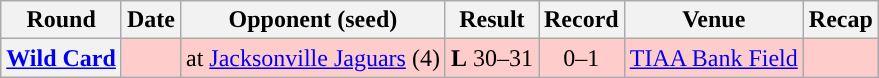<table class="wikitable" style="text-align:center">
<tr>
<th>Round</th>
<th>Date</th>
<th>Opponent (seed)</th>
<th>Result</th>
<th>Record</th>
<th>Venue</th>
<th>Recap</th>
</tr>
<tr style="background:#fcc">
<th><a href='#'>Wild Card</a></th>
<td></td>
<td>at <a href='#'>Jacksonville Jaguars</a> (4)</td>
<td><strong>L</strong> 30–31</td>
<td>0–1</td>
<td><a href='#'>TIAA Bank Field</a></td>
<td></td>
</tr>
</table>
